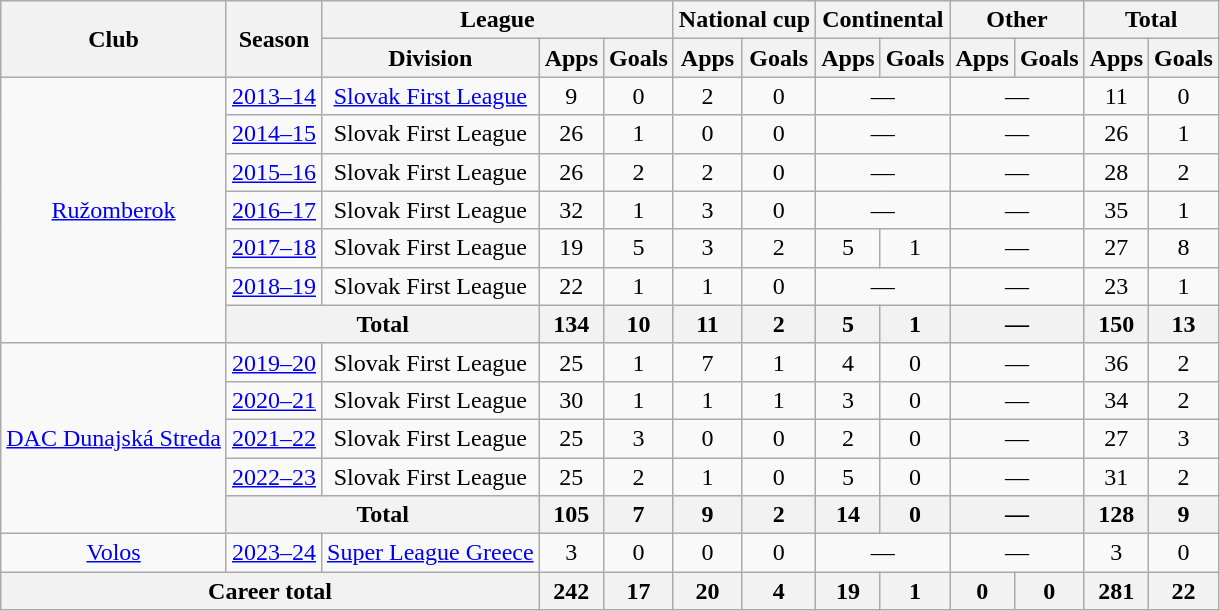<table class="wikitable" style="text-align:center">
<tr>
<th rowspan="2">Club</th>
<th rowspan="2">Season</th>
<th colspan="3">League</th>
<th colspan="2">National cup</th>
<th colspan="2">Continental</th>
<th colspan="2">Other</th>
<th colspan="2">Total</th>
</tr>
<tr>
<th>Division</th>
<th>Apps</th>
<th>Goals</th>
<th>Apps</th>
<th>Goals</th>
<th>Apps</th>
<th>Goals</th>
<th>Apps</th>
<th>Goals</th>
<th>Apps</th>
<th>Goals</th>
</tr>
<tr>
<td rowspan="7"><a href='#'>Ružomberok</a></td>
<td><a href='#'>2013–14</a></td>
<td><a href='#'>Slovak First League</a></td>
<td>9</td>
<td>0</td>
<td>2</td>
<td>0</td>
<td colspan="2">—</td>
<td colspan="2">—</td>
<td>11</td>
<td>0</td>
</tr>
<tr>
<td><a href='#'>2014–15</a></td>
<td>Slovak First League</td>
<td>26</td>
<td>1</td>
<td>0</td>
<td>0</td>
<td colspan="2">—</td>
<td colspan="2">—</td>
<td>26</td>
<td>1</td>
</tr>
<tr>
<td><a href='#'>2015–16</a></td>
<td>Slovak First League</td>
<td>26</td>
<td>2</td>
<td>2</td>
<td>0</td>
<td colspan="2">—</td>
<td colspan="2">—</td>
<td>28</td>
<td>2</td>
</tr>
<tr>
<td><a href='#'>2016–17</a></td>
<td>Slovak First League</td>
<td>32</td>
<td>1</td>
<td>3</td>
<td>0</td>
<td colspan="2">—</td>
<td colspan="2">—</td>
<td>35</td>
<td>1</td>
</tr>
<tr>
<td><a href='#'>2017–18</a></td>
<td>Slovak First League</td>
<td>19</td>
<td>5</td>
<td>3</td>
<td>2</td>
<td>5</td>
<td>1</td>
<td colspan="2">—</td>
<td>27</td>
<td>8</td>
</tr>
<tr>
<td><a href='#'>2018–19</a></td>
<td>Slovak First League</td>
<td>22</td>
<td>1</td>
<td>1</td>
<td>0</td>
<td colspan="2">—</td>
<td colspan="2">—</td>
<td>23</td>
<td>1</td>
</tr>
<tr>
<th colspan="2">Total</th>
<th>134</th>
<th>10</th>
<th>11</th>
<th>2</th>
<th>5</th>
<th>1</th>
<th colspan="2">—</th>
<th>150</th>
<th>13</th>
</tr>
<tr>
<td rowspan="5"><a href='#'>DAC Dunajská Streda</a></td>
<td><a href='#'>2019–20</a></td>
<td>Slovak First League</td>
<td>25</td>
<td>1</td>
<td>7</td>
<td>1</td>
<td>4</td>
<td>0</td>
<td colspan="2">—</td>
<td>36</td>
<td>2</td>
</tr>
<tr>
<td><a href='#'>2020–21</a></td>
<td>Slovak First League</td>
<td>30</td>
<td>1</td>
<td>1</td>
<td>1</td>
<td>3</td>
<td>0</td>
<td colspan="2">—</td>
<td>34</td>
<td>2</td>
</tr>
<tr>
<td><a href='#'>2021–22</a></td>
<td>Slovak First League</td>
<td>25</td>
<td>3</td>
<td>0</td>
<td>0</td>
<td>2</td>
<td>0</td>
<td colspan="2">—</td>
<td>27</td>
<td>3</td>
</tr>
<tr>
<td><a href='#'>2022–23</a></td>
<td>Slovak First League</td>
<td>25</td>
<td>2</td>
<td>1</td>
<td>0</td>
<td>5</td>
<td>0</td>
<td colspan="2">—</td>
<td>31</td>
<td>2</td>
</tr>
<tr>
<th colspan="2">Total</th>
<th>105</th>
<th>7</th>
<th>9</th>
<th>2</th>
<th>14</th>
<th>0</th>
<th colspan="2">—</th>
<th>128</th>
<th>9</th>
</tr>
<tr>
<td><a href='#'>Volos</a></td>
<td><a href='#'>2023–24</a></td>
<td><a href='#'>Super League Greece</a></td>
<td>3</td>
<td>0</td>
<td>0</td>
<td>0</td>
<td colspan="2">—</td>
<td colspan="2">—</td>
<td>3</td>
<td>0</td>
</tr>
<tr>
<th colspan="3">Career total</th>
<th>242</th>
<th>17</th>
<th>20</th>
<th>4</th>
<th>19</th>
<th>1</th>
<th>0</th>
<th>0</th>
<th>281</th>
<th>22</th>
</tr>
</table>
